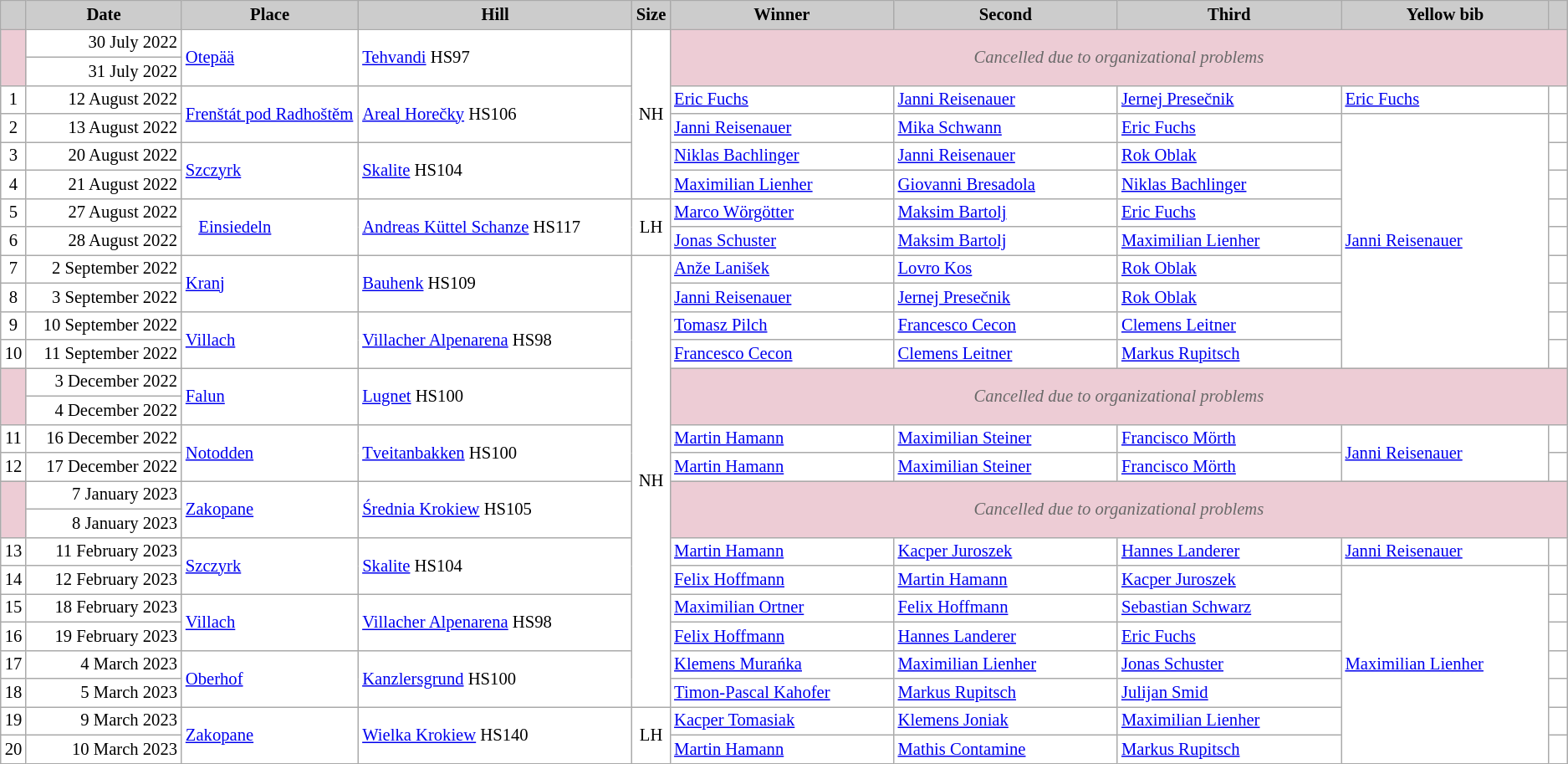<table class="wikitable plainrowheaders" style="background:#fff; font-size:86%; line-height:16px; border:grey solid 1px; border-collapse:collapse;">
<tr>
<th scope="col" style="background:#ccc; width=45 px;"></th>
<th scope="col" style="background:#ccc; width:130px;">Date</th>
<th scope="col" style="background:#ccc; width:150px;">Place</th>
<th scope="col" style="background:#ccc; width:240px;">Hill</th>
<th scope="col" style="background:#ccc; width:20px;">Size</th>
<th scope="col" style="background:#ccc; width:195px;">Winner</th>
<th scope="col" style="background:#ccc; width:195px;">Second</th>
<th scope="col" style="background:#ccc; width:195px;">Third</th>
<th scope="col" style="background:#ccc; width:180px;">Yellow bib</th>
<th scope="col" style="background:#ccc; width:10px;"></th>
</tr>
<tr>
<td rowspan=2 align="center" bgcolor="EDCCD5"></td>
<td style="text-align:right">30 July 2022</td>
<td rowspan=2> <a href='#'>Otepää</a></td>
<td rowspan=2><a href='#'>Tehvandi</a> HS97</td>
<td rowspan=6 style="text-align:center">NH</td>
<td align="center" colspan="5" rowspan="2" bgcolor="EDCCD5" style=color:#696969><em>Cancelled due to organizational problems</em></td>
</tr>
<tr>
<td style="text-align:right">31 July 2022</td>
</tr>
<tr>
<td align="center">1</td>
<td align="right">12 August 2022</td>
<td rowspan=2> <a href='#'>Frenštát pod Radhoštěm</a></td>
<td rowspan=2><a href='#'>Areal Horečky</a> HS106</td>
<td> <a href='#'>Eric Fuchs</a></td>
<td> <a href='#'>Janni Reisenauer</a></td>
<td> <a href='#'>Jernej Presečnik</a></td>
<td> <a href='#'>Eric Fuchs</a></td>
<td></td>
</tr>
<tr>
<td align="center">2</td>
<td align="right">13 August 2022</td>
<td> <a href='#'>Janni Reisenauer</a></td>
<td> <a href='#'>Mika Schwann</a></td>
<td> <a href='#'>Eric Fuchs</a></td>
<td rowspan=9> <a href='#'>Janni Reisenauer</a></td>
<td></td>
</tr>
<tr>
<td align="center">3</td>
<td align="right">20 August 2022</td>
<td rowspan=2> <a href='#'>Szczyrk</a></td>
<td rowspan=2><a href='#'>Skalite</a> HS104</td>
<td> <a href='#'>Niklas Bachlinger</a></td>
<td> <a href='#'>Janni Reisenauer</a></td>
<td> <a href='#'>Rok Oblak</a></td>
<td></td>
</tr>
<tr>
<td align="center">4</td>
<td align="right">21 August 2022</td>
<td> <a href='#'>Maximilian Lienher</a></td>
<td> <a href='#'>Giovanni Bresadola</a></td>
<td> <a href='#'>Niklas Bachlinger</a></td>
<td></td>
</tr>
<tr>
<td align="center">5</td>
<td align="right">27 August 2022</td>
<td rowspan=2>   <a href='#'>Einsiedeln</a></td>
<td rowspan=2><a href='#'>Andreas Küttel Schanze</a> HS117</td>
<td rowspan=2 align="center">LH</td>
<td> <a href='#'>Marco Wörgötter</a></td>
<td> <a href='#'>Maksim Bartolj</a></td>
<td> <a href='#'>Eric Fuchs</a></td>
<td></td>
</tr>
<tr>
<td align="center">6</td>
<td align="right">28 August 2022</td>
<td> <a href='#'>Jonas Schuster</a></td>
<td> <a href='#'>Maksim Bartolj</a></td>
<td> <a href='#'>Maximilian Lienher</a></td>
<td></td>
</tr>
<tr>
<td align="center">7</td>
<td align="right">2 September 2022</td>
<td rowspan=2> <a href='#'>Kranj</a></td>
<td rowspan=2><a href='#'>Bauhenk</a> HS109</td>
<td rowspan=16 align="center">NH</td>
<td> <a href='#'>Anže Lanišek</a></td>
<td> <a href='#'>Lovro Kos</a></td>
<td> <a href='#'>Rok Oblak</a></td>
<td></td>
</tr>
<tr>
<td align="center">8</td>
<td align="right">3 September 2022</td>
<td> <a href='#'>Janni Reisenauer</a></td>
<td> <a href='#'>Jernej Presečnik</a></td>
<td> <a href='#'>Rok Oblak</a></td>
<td></td>
</tr>
<tr>
<td align="center">9</td>
<td align="right">10 September 2022</td>
<td rowspan=2> <a href='#'>Villach</a></td>
<td rowspan=2><a href='#'>Villacher Alpenarena</a> HS98</td>
<td> <a href='#'>Tomasz Pilch</a></td>
<td> <a href='#'>Francesco Cecon</a></td>
<td> <a href='#'>Clemens Leitner</a></td>
<td></td>
</tr>
<tr>
<td align="center">10</td>
<td align="right">11 September 2022</td>
<td> <a href='#'>Francesco Cecon</a></td>
<td> <a href='#'>Clemens Leitner</a></td>
<td> <a href='#'>Markus Rupitsch</a></td>
<td></td>
</tr>
<tr>
<td rowspan=2 align="center" bgcolor="EDCCD5"></td>
<td style="text-align:right">3 December 2022</td>
<td rowspan=2> <a href='#'>Falun</a></td>
<td rowspan=2><a href='#'>Lugnet</a> HS100</td>
<td align="center" colspan="5" rowspan="2" bgcolor="EDCCD5" style=color:#696969><em>Cancelled due to organizational problems</em></td>
</tr>
<tr>
<td style="text-align:right">4 December 2022</td>
</tr>
<tr>
<td align="center">11</td>
<td align="right">16 December 2022</td>
<td rowspan=2> <a href='#'>Notodden</a></td>
<td rowspan=2><a href='#'>Tveitanbakken</a> HS100</td>
<td> <a href='#'>Martin Hamann</a></td>
<td> <a href='#'>Maximilian Steiner</a></td>
<td> <a href='#'>Francisco Mörth</a></td>
<td rowspan=2> <a href='#'>Janni Reisenauer</a></td>
<td></td>
</tr>
<tr>
<td align="center">12</td>
<td align="right">17 December 2022</td>
<td> <a href='#'>Martin Hamann</a></td>
<td> <a href='#'>Maximilian Steiner</a></td>
<td> <a href='#'>Francisco Mörth</a></td>
<td></td>
</tr>
<tr>
<td rowspan=2 align="center" bgcolor="EDCCD5"></td>
<td align="right">7 January 2023</td>
<td rowspan=2> <a href='#'>Zakopane</a></td>
<td rowspan=2><a href='#'>Średnia Krokiew</a> HS105</td>
<td align="center" colspan="5" rowspan="2" bgcolor="EDCCD5" style=color:#696969><em>Cancelled due to organizational problems</em></td>
</tr>
<tr>
<td align="right">8 January 2023</td>
</tr>
<tr>
<td align="center">13</td>
<td align="right">11 February 2023</td>
<td rowspan=2> <a href='#'>Szczyrk</a></td>
<td rowspan=2><a href='#'>Skalite</a> HS104</td>
<td> <a href='#'>Martin Hamann</a></td>
<td> <a href='#'>Kacper Juroszek</a></td>
<td> <a href='#'>Hannes Landerer</a></td>
<td> <a href='#'>Janni Reisenauer</a></td>
<td></td>
</tr>
<tr>
<td align="center">14</td>
<td align="right">12 February 2023</td>
<td> <a href='#'>Felix Hoffmann</a></td>
<td> <a href='#'>Martin Hamann</a></td>
<td> <a href='#'>Kacper Juroszek</a></td>
<td rowspan=7> <a href='#'>Maximilian Lienher</a></td>
<td></td>
</tr>
<tr>
<td align="center">15</td>
<td align="right">18 February 2023</td>
<td rowspan=2> <a href='#'>Villach</a></td>
<td rowspan=2><a href='#'>Villacher Alpenarena</a> HS98</td>
<td> <a href='#'>Maximilian Ortner</a></td>
<td> <a href='#'>Felix Hoffmann</a></td>
<td> <a href='#'>Sebastian Schwarz</a></td>
<td></td>
</tr>
<tr>
<td align="center">16</td>
<td align="right">19 February 2023</td>
<td> <a href='#'>Felix Hoffmann</a></td>
<td> <a href='#'>Hannes Landerer</a></td>
<td> <a href='#'>Eric Fuchs</a></td>
<td></td>
</tr>
<tr>
<td align="center">17</td>
<td align="right">4 March 2023</td>
<td rowspan=2> <a href='#'>Oberhof</a></td>
<td rowspan=2><a href='#'>Kanzlersgrund</a> HS100</td>
<td> <a href='#'>Klemens Murańka</a></td>
<td> <a href='#'>Maximilian Lienher</a></td>
<td> <a href='#'>Jonas Schuster</a></td>
<td></td>
</tr>
<tr>
<td align="center">18</td>
<td align="right">5 March 2023</td>
<td> <a href='#'>Timon-Pascal Kahofer</a></td>
<td> <a href='#'>Markus Rupitsch</a></td>
<td> <a href='#'>Julijan Smid</a></td>
<td></td>
</tr>
<tr>
<td align="center">19</td>
<td align="right">9 March 2023</td>
<td rowspan=2> <a href='#'>Zakopane</a></td>
<td rowspan=2><a href='#'>Wielka Krokiew</a> HS140</td>
<td rowspan=2 style="text-align:center">LH</td>
<td> <a href='#'>Kacper Tomasiak</a></td>
<td> <a href='#'>Klemens Joniak</a></td>
<td> <a href='#'>Maximilian Lienher</a></td>
<td></td>
</tr>
<tr>
<td align="center">20</td>
<td align="right">10 March 2023</td>
<td> <a href='#'>Martin Hamann</a></td>
<td> <a href='#'>Mathis Contamine</a></td>
<td> <a href='#'>Markus Rupitsch</a></td>
<td></td>
</tr>
</table>
